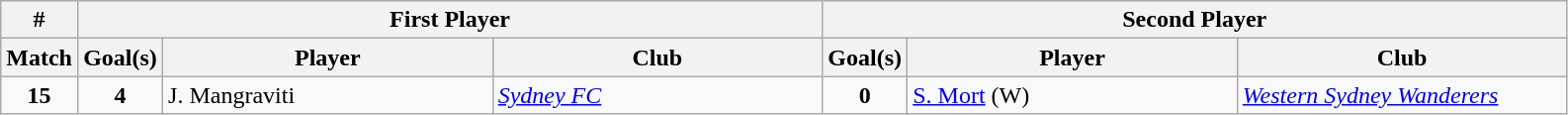<table class="wikitable">
<tr>
<th>#</th>
<th colspan="3">First Player</th>
<th colspan="3">Second Player</th>
</tr>
<tr>
<th width="40">Match</th>
<th width="50">Goal(s)</th>
<th width="215">Player</th>
<th width="215">Club</th>
<th width="50">Goal(s)</th>
<th width="215">Player</th>
<th width="215">Club</th>
</tr>
<tr>
<td align="center"><strong>15</strong></td>
<td align="center"><strong>4</strong></td>
<td>J. Mangraviti</td>
<td><em><a href='#'>Sydney FC</a></em></td>
<td align="center"><strong>0</strong></td>
<td><a href='#'>S. Mort</a> (W) </td>
<td><em><a href='#'>Western Sydney Wanderers</a></em></td>
</tr>
</table>
